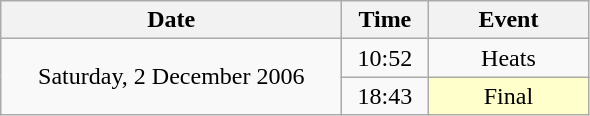<table class = "wikitable" style="text-align:center;">
<tr>
<th width=220>Date</th>
<th width=50>Time</th>
<th width=100>Event</th>
</tr>
<tr>
<td rowspan=2>Saturday, 2 December 2006</td>
<td>10:52</td>
<td>Heats</td>
</tr>
<tr>
<td>18:43</td>
<td bgcolor=ffffcc>Final</td>
</tr>
</table>
